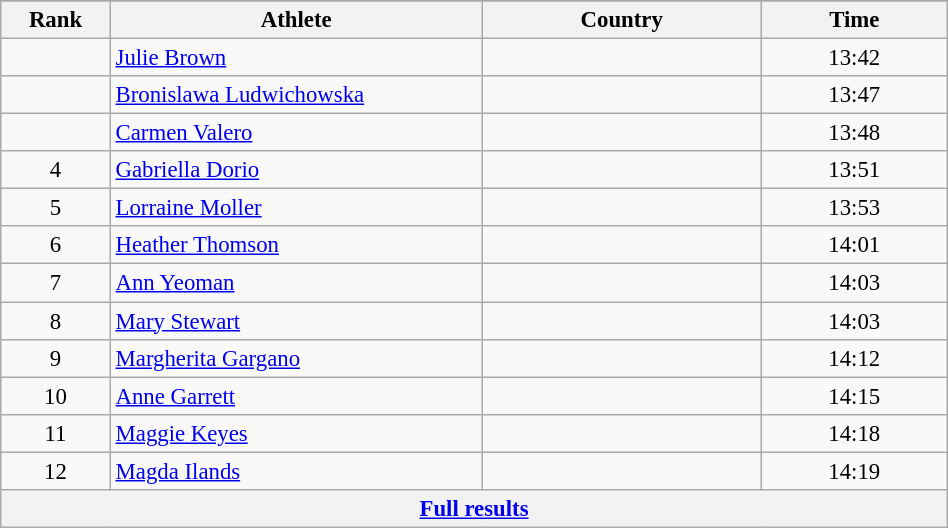<table class="wikitable sortable" style=" text-align:center; font-size:95%;" width="50%">
<tr>
</tr>
<tr>
<th width=5%>Rank</th>
<th width=20%>Athlete</th>
<th width=15%>Country</th>
<th width=10%>Time</th>
</tr>
<tr>
<td align=center></td>
<td align=left><a href='#'>Julie Brown</a></td>
<td align=left></td>
<td>13:42</td>
</tr>
<tr>
<td align=center></td>
<td align=left><a href='#'>Bronislawa Ludwichowska</a></td>
<td align=left></td>
<td>13:47</td>
</tr>
<tr>
<td align=center></td>
<td align=left><a href='#'>Carmen Valero</a></td>
<td align=left></td>
<td>13:48</td>
</tr>
<tr>
<td align=center>4</td>
<td align=left><a href='#'>Gabriella Dorio</a></td>
<td align=left></td>
<td>13:51</td>
</tr>
<tr>
<td align=center>5</td>
<td align=left><a href='#'>Lorraine Moller</a></td>
<td align=left></td>
<td>13:53</td>
</tr>
<tr>
<td align=center>6</td>
<td align=left><a href='#'>Heather Thomson</a></td>
<td align=left></td>
<td>14:01</td>
</tr>
<tr>
<td align=center>7</td>
<td align=left><a href='#'>Ann Yeoman</a></td>
<td align=left></td>
<td>14:03</td>
</tr>
<tr>
<td align=center>8</td>
<td align=left><a href='#'>Mary Stewart</a></td>
<td align=left></td>
<td>14:03</td>
</tr>
<tr>
<td align=center>9</td>
<td align=left><a href='#'>Margherita Gargano</a></td>
<td align=left></td>
<td>14:12</td>
</tr>
<tr>
<td align=center>10</td>
<td align=left><a href='#'>Anne Garrett</a></td>
<td align=left></td>
<td>14:15</td>
</tr>
<tr>
<td align=center>11</td>
<td align=left><a href='#'>Maggie Keyes</a></td>
<td align=left></td>
<td>14:18</td>
</tr>
<tr>
<td align=center>12</td>
<td align=left><a href='#'>Magda Ilands</a></td>
<td align=left></td>
<td>14:19</td>
</tr>
<tr class="sortbottom">
<th colspan=4 align=center><a href='#'>Full results</a></th>
</tr>
</table>
